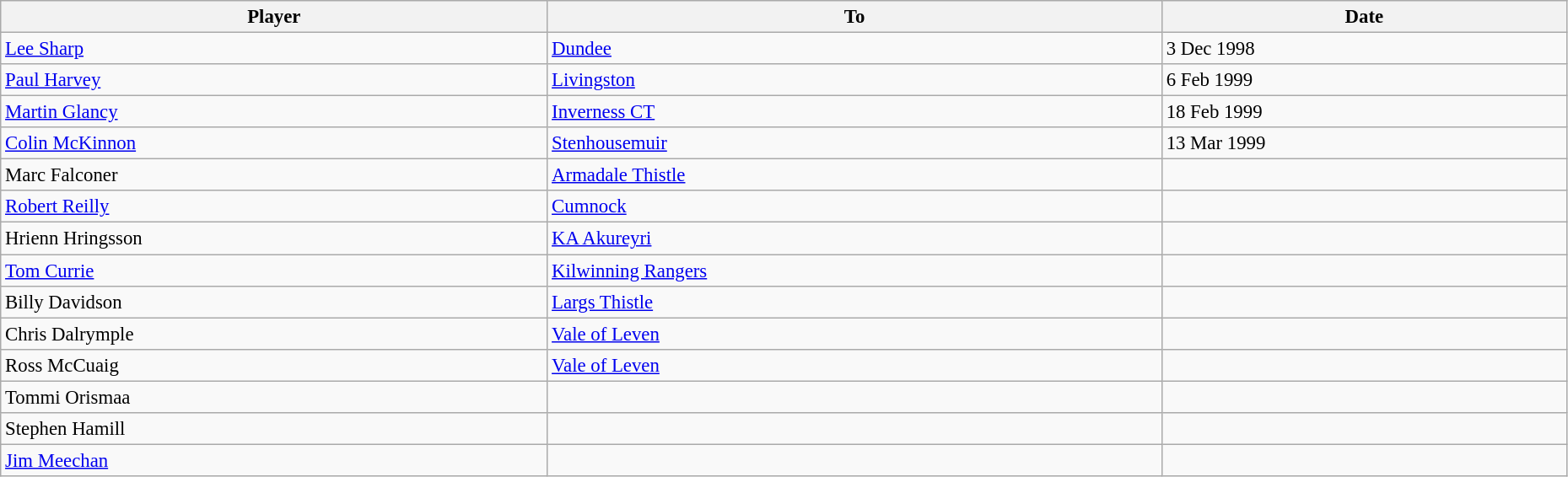<table class="wikitable" style="text-align:center; font-size:95%;width:98%; text-align:left">
<tr>
<th>Player</th>
<th>To</th>
<th>Date</th>
</tr>
<tr>
<td> <a href='#'>Lee Sharp</a></td>
<td> <a href='#'>Dundee</a></td>
<td>3 Dec 1998</td>
</tr>
<tr>
<td> <a href='#'>Paul Harvey</a></td>
<td> <a href='#'>Livingston</a></td>
<td>6 Feb 1999</td>
</tr>
<tr>
<td> <a href='#'>Martin Glancy</a></td>
<td> <a href='#'>Inverness CT</a></td>
<td>18 Feb 1999</td>
</tr>
<tr>
<td> <a href='#'>Colin McKinnon</a></td>
<td> <a href='#'>Stenhousemuir</a></td>
<td>13 Mar 1999</td>
</tr>
<tr>
<td> Marc Falconer</td>
<td> <a href='#'>Armadale Thistle</a></td>
<td></td>
</tr>
<tr>
<td> <a href='#'>Robert Reilly</a></td>
<td> <a href='#'>Cumnock</a></td>
<td></td>
</tr>
<tr>
<td> Hrienn Hringsson</td>
<td> <a href='#'>KA Akureyri</a></td>
<td></td>
</tr>
<tr>
<td> <a href='#'>Tom Currie</a></td>
<td> <a href='#'>Kilwinning Rangers</a></td>
<td></td>
</tr>
<tr>
<td> Billy Davidson</td>
<td> <a href='#'>Largs Thistle</a></td>
<td></td>
</tr>
<tr>
<td> Chris Dalrymple</td>
<td> <a href='#'>Vale of Leven</a></td>
<td></td>
</tr>
<tr>
<td> Ross McCuaig</td>
<td> <a href='#'>Vale of Leven</a></td>
<td></td>
</tr>
<tr>
<td> Tommi Orismaa</td>
<td></td>
<td></td>
</tr>
<tr>
<td> Stephen Hamill</td>
<td></td>
<td></td>
</tr>
<tr>
<td> <a href='#'>Jim Meechan</a></td>
<td></td>
<td></td>
</tr>
</table>
